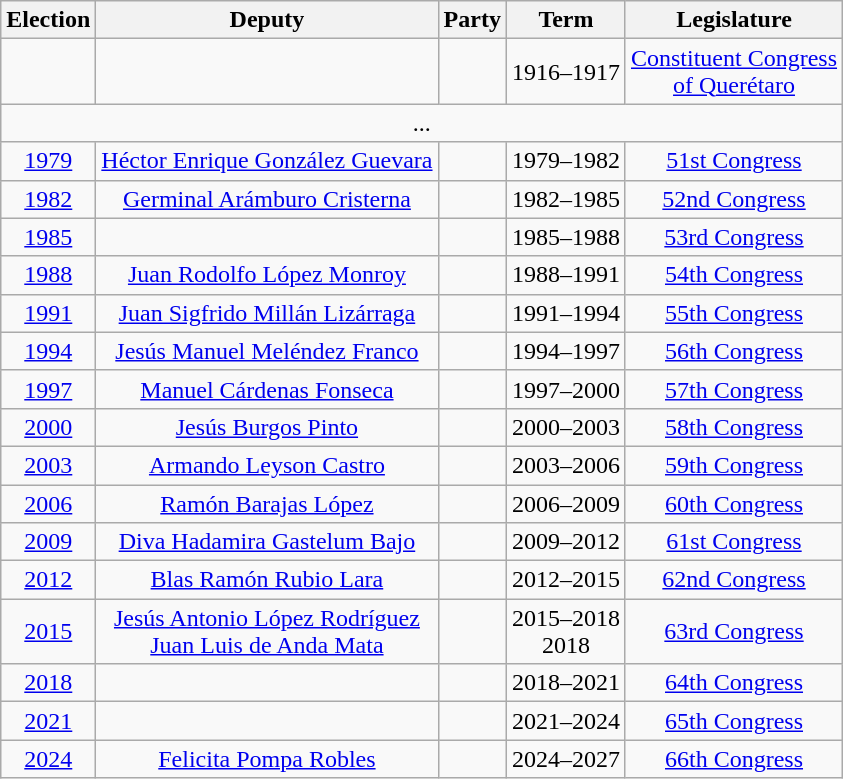<table class="wikitable sortable" style="text-align: center">
<tr>
<th>Election</th>
<th class="unsortable">Deputy</th>
<th class="unsortable">Party</th>
<th class="unsortable">Term</th>
<th class="unsortable">Legislature</th>
</tr>
<tr>
<td></td>
<td></td>
<td></td>
<td>1916–1917</td>
<td><a href='#'>Constituent Congress<br>of Querétaro</a></td>
</tr>
<tr>
<td colspan=5> ...</td>
</tr>
<tr>
<td><a href='#'>1979</a></td>
<td><a href='#'>Héctor Enrique González Guevara</a></td>
<td></td>
<td>1979–1982</td>
<td><a href='#'>51st Congress</a></td>
</tr>
<tr>
<td><a href='#'>1982</a></td>
<td><a href='#'>Germinal Arámburo Cristerna</a></td>
<td></td>
<td>1982–1985</td>
<td><a href='#'>52nd Congress</a></td>
</tr>
<tr>
<td><a href='#'>1985</a></td>
<td></td>
<td></td>
<td>1985–1988</td>
<td><a href='#'>53rd Congress</a></td>
</tr>
<tr>
<td><a href='#'>1988</a></td>
<td><a href='#'>Juan Rodolfo López Monroy</a></td>
<td></td>
<td>1988–1991</td>
<td><a href='#'>54th Congress</a></td>
</tr>
<tr>
<td><a href='#'>1991</a></td>
<td><a href='#'>Juan Sigfrido Millán Lizárraga</a></td>
<td></td>
<td>1991–1994</td>
<td><a href='#'>55th Congress</a></td>
</tr>
<tr>
<td><a href='#'>1994</a></td>
<td><a href='#'>Jesús Manuel Meléndez Franco</a></td>
<td></td>
<td>1994–1997</td>
<td><a href='#'>56th Congress</a></td>
</tr>
<tr>
<td><a href='#'>1997</a></td>
<td><a href='#'>Manuel Cárdenas Fonseca</a></td>
<td></td>
<td>1997–2000</td>
<td><a href='#'>57th Congress</a></td>
</tr>
<tr>
<td><a href='#'>2000</a></td>
<td><a href='#'>Jesús Burgos Pinto</a></td>
<td></td>
<td>2000–2003</td>
<td><a href='#'>58th Congress</a></td>
</tr>
<tr>
<td><a href='#'>2003</a></td>
<td><a href='#'>Armando Leyson Castro</a></td>
<td></td>
<td>2003–2006</td>
<td><a href='#'>59th Congress</a></td>
</tr>
<tr>
<td><a href='#'>2006</a></td>
<td><a href='#'>Ramón Barajas López</a></td>
<td></td>
<td>2006–2009</td>
<td><a href='#'>60th Congress</a></td>
</tr>
<tr>
<td><a href='#'>2009</a></td>
<td><a href='#'>Diva Hadamira Gastelum Bajo</a></td>
<td></td>
<td>2009–2012</td>
<td><a href='#'>61st Congress</a></td>
</tr>
<tr>
<td><a href='#'>2012</a></td>
<td><a href='#'>Blas Ramón Rubio Lara</a></td>
<td></td>
<td>2012–2015</td>
<td><a href='#'>62nd Congress</a></td>
</tr>
<tr>
<td><a href='#'>2015</a></td>
<td><a href='#'>Jesús Antonio López Rodríguez</a><br><a href='#'>Juan Luis de Anda Mata</a></td>
<td></td>
<td>2015–2018<br>2018</td>
<td><a href='#'>63rd Congress</a></td>
</tr>
<tr>
<td><a href='#'>2018</a></td>
<td></td>
<td></td>
<td>2018–2021</td>
<td><a href='#'>64th Congress</a></td>
</tr>
<tr>
<td><a href='#'>2021</a></td>
<td></td>
<td></td>
<td>2021–2024</td>
<td><a href='#'>65th Congress</a></td>
</tr>
<tr>
<td><a href='#'>2024</a></td>
<td><a href='#'>Felicita Pompa Robles</a></td>
<td></td>
<td>2024–2027</td>
<td><a href='#'>66th Congress</a></td>
</tr>
</table>
